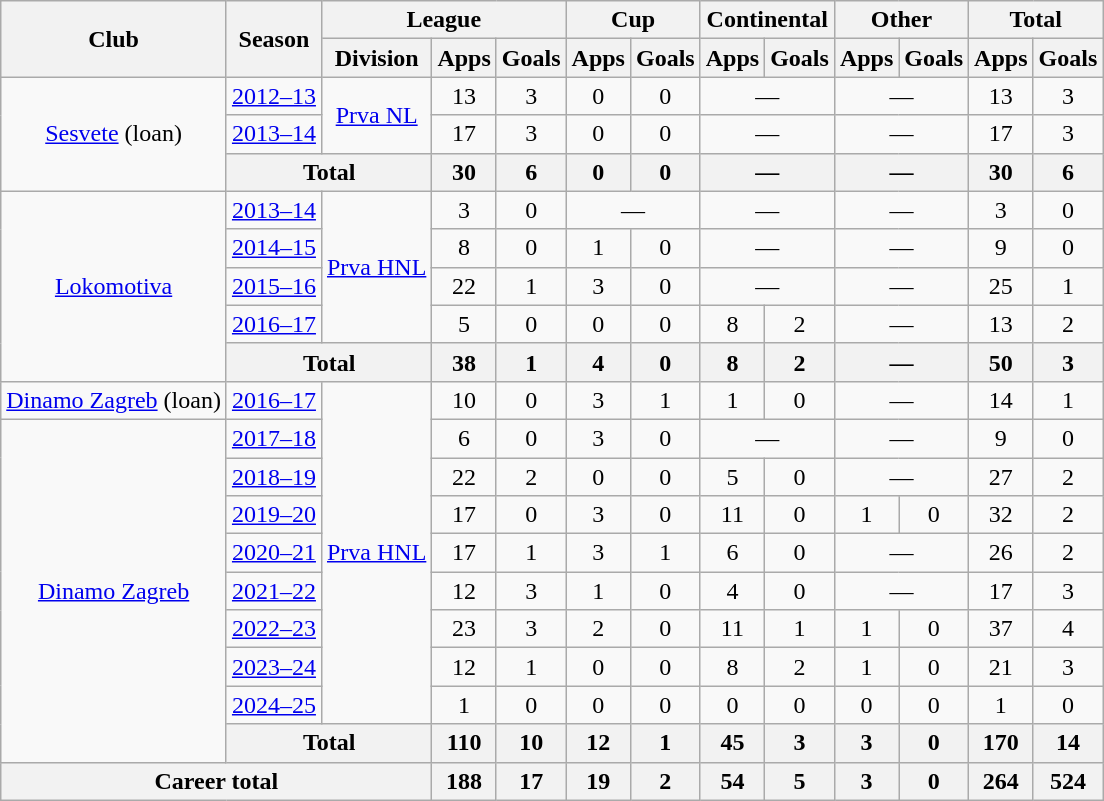<table class="wikitable" style="text-align: center;">
<tr>
<th rowspan="2">Club</th>
<th rowspan="2">Season</th>
<th colspan="3">League</th>
<th colspan="2">Cup</th>
<th colspan="2">Continental</th>
<th colspan="2">Other</th>
<th colspan="2">Total</th>
</tr>
<tr>
<th>Division</th>
<th>Apps</th>
<th>Goals</th>
<th>Apps</th>
<th>Goals</th>
<th>Apps</th>
<th>Goals</th>
<th>Apps</th>
<th>Goals</th>
<th>Apps</th>
<th>Goals</th>
</tr>
<tr>
<td rowspan="3"><a href='#'>Sesvete</a> (loan)</td>
<td><a href='#'>2012–13</a></td>
<td rowspan="2"><a href='#'>Prva NL</a></td>
<td>13</td>
<td>3</td>
<td>0</td>
<td>0</td>
<td colspan="2">—</td>
<td colspan="2">—</td>
<td>13</td>
<td>3</td>
</tr>
<tr>
<td><a href='#'>2013–14</a></td>
<td>17</td>
<td>3</td>
<td>0</td>
<td>0</td>
<td colspan="2">—</td>
<td colspan="2">—</td>
<td>17</td>
<td>3</td>
</tr>
<tr>
<th colspan="2">Total</th>
<th>30</th>
<th>6</th>
<th>0</th>
<th>0</th>
<th colspan="2">—</th>
<th colspan="2">—</th>
<th>30</th>
<th>6</th>
</tr>
<tr>
<td rowspan="5"><a href='#'>Lokomotiva</a></td>
<td><a href='#'>2013–14</a></td>
<td rowspan="4"><a href='#'>Prva HNL</a></td>
<td>3</td>
<td>0</td>
<td colspan="2">—</td>
<td colspan="2">—</td>
<td colspan="2">—</td>
<td>3</td>
<td>0</td>
</tr>
<tr>
<td><a href='#'>2014–15</a></td>
<td>8</td>
<td>0</td>
<td>1</td>
<td>0</td>
<td colspan="2">—</td>
<td colspan="2">—</td>
<td>9</td>
<td>0</td>
</tr>
<tr>
<td><a href='#'>2015–16</a></td>
<td>22</td>
<td>1</td>
<td>3</td>
<td>0</td>
<td colspan="2">—</td>
<td colspan="2">—</td>
<td>25</td>
<td>1</td>
</tr>
<tr>
<td><a href='#'>2016–17</a></td>
<td>5</td>
<td>0</td>
<td>0</td>
<td>0</td>
<td>8</td>
<td>2</td>
<td colspan="2">—</td>
<td>13</td>
<td>2</td>
</tr>
<tr>
<th colspan="2">Total</th>
<th>38</th>
<th>1</th>
<th>4</th>
<th>0</th>
<th>8</th>
<th>2</th>
<th colspan="2">—</th>
<th>50</th>
<th>3</th>
</tr>
<tr>
<td><a href='#'>Dinamo Zagreb</a> (loan)</td>
<td><a href='#'>2016–17</a></td>
<td rowspan="9"><a href='#'>Prva HNL</a></td>
<td>10</td>
<td>0</td>
<td>3</td>
<td>1</td>
<td>1</td>
<td>0</td>
<td colspan="2">—</td>
<td>14</td>
<td>1</td>
</tr>
<tr>
<td rowspan="9"><a href='#'>Dinamo Zagreb</a></td>
<td><a href='#'>2017–18</a></td>
<td>6</td>
<td>0</td>
<td>3</td>
<td>0</td>
<td colspan="2">—</td>
<td colspan="2">—</td>
<td>9</td>
<td>0</td>
</tr>
<tr>
<td><a href='#'>2018–19</a></td>
<td>22</td>
<td>2</td>
<td>0</td>
<td>0</td>
<td>5</td>
<td>0</td>
<td colspan="2">—</td>
<td>27</td>
<td>2</td>
</tr>
<tr>
<td><a href='#'>2019–20</a></td>
<td>17</td>
<td>0</td>
<td>3</td>
<td>0</td>
<td>11</td>
<td>0</td>
<td>1</td>
<td>0</td>
<td>32</td>
<td>2</td>
</tr>
<tr>
<td><a href='#'>2020–21</a></td>
<td>17</td>
<td>1</td>
<td>3</td>
<td>1</td>
<td>6</td>
<td>0</td>
<td colspan="2">—</td>
<td>26</td>
<td>2</td>
</tr>
<tr>
<td><a href='#'>2021–22</a></td>
<td>12</td>
<td>3</td>
<td>1</td>
<td>0</td>
<td>4</td>
<td>0</td>
<td colspan="2">—</td>
<td>17</td>
<td>3</td>
</tr>
<tr>
<td><a href='#'>2022–23</a></td>
<td>23</td>
<td>3</td>
<td>2</td>
<td>0</td>
<td>11</td>
<td>1</td>
<td>1</td>
<td>0</td>
<td>37</td>
<td>4</td>
</tr>
<tr>
<td><a href='#'>2023–24</a></td>
<td>12</td>
<td>1</td>
<td>0</td>
<td>0</td>
<td>8</td>
<td>2</td>
<td>1</td>
<td>0</td>
<td>21</td>
<td>3</td>
</tr>
<tr>
<td><a href='#'>2024–25</a></td>
<td>1</td>
<td>0</td>
<td>0</td>
<td>0</td>
<td>0</td>
<td>0</td>
<td>0</td>
<td>0</td>
<td>1</td>
<td>0</td>
</tr>
<tr>
<th colspan="2">Total</th>
<th>110</th>
<th>10</th>
<th>12</th>
<th>1</th>
<th>45</th>
<th>3</th>
<th>3</th>
<th>0</th>
<th>170</th>
<th>14</th>
</tr>
<tr>
<th colspan="3">Career total</th>
<th>188</th>
<th>17</th>
<th>19</th>
<th>2</th>
<th>54</th>
<th>5</th>
<th>3</th>
<th>0</th>
<th>264</th>
<th>524</th>
</tr>
</table>
